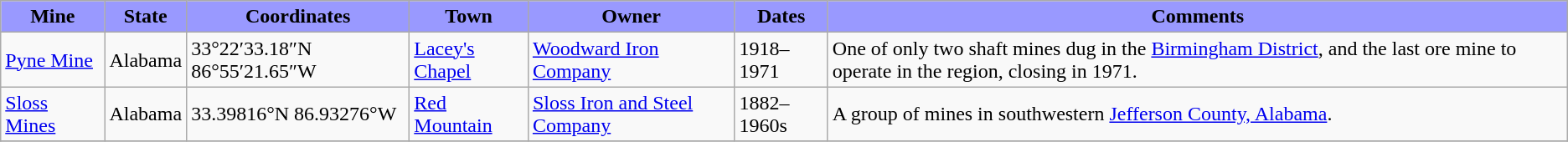<table class="sortable wikitable">
<tr align="center" bgcolor="#9999ff">
<td><strong>Mine</strong></td>
<td><strong>State</strong></td>
<td><strong>Coordinates</strong></td>
<td><strong>Town</strong></td>
<td><strong>Owner</strong></td>
<td><strong>Dates</strong></td>
<td><strong>Comments</strong></td>
</tr>
<tr>
<td nowrap><a href='#'>Pyne Mine</a></td>
<td>Alabama</td>
<td>33°22′33.18″N 86°55′21.65″W</td>
<td><a href='#'>Lacey's Chapel</a></td>
<td><a href='#'>Woodward Iron Company</a></td>
<td>1918–1971</td>
<td>One of only two shaft mines dug in the <a href='#'>Birmingham District</a>, and the last ore mine to operate in the region, closing in 1971.</td>
</tr>
<tr>
<td><a href='#'>Sloss Mines</a></td>
<td>Alabama</td>
<td>33.39816°N 86.93276°W</td>
<td><a href='#'>Red Mountain</a></td>
<td><a href='#'>Sloss Iron and Steel Company</a></td>
<td>1882–1960s</td>
<td>A group of mines in southwestern <a href='#'>Jefferson County, Alabama</a>.</td>
</tr>
<tr>
</tr>
</table>
